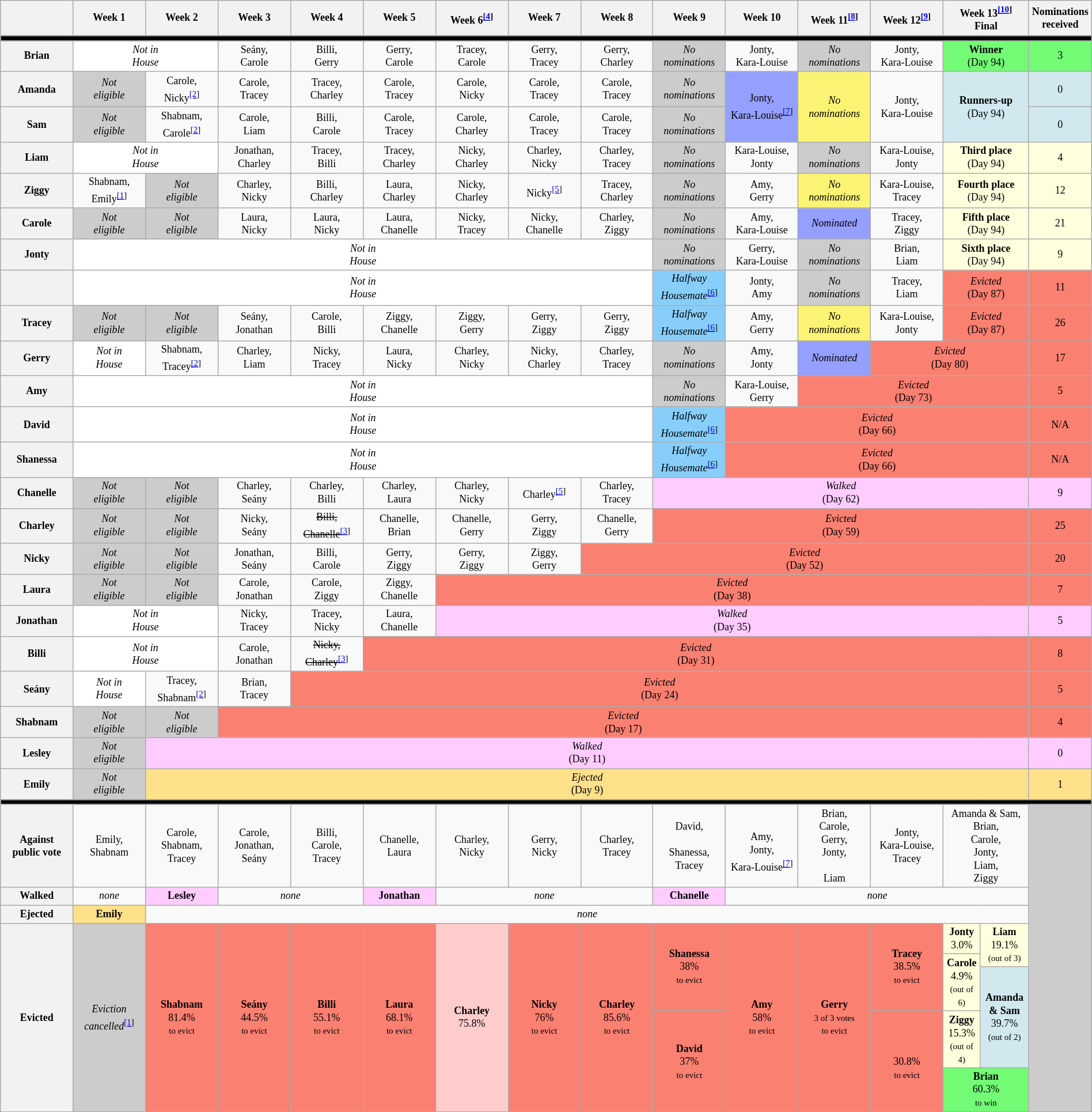<table class="wikitable" style="text-align:center; width:100%; font-size:9pt; line-height:15px;">
<tr>
<th style="width:6%"></th>
<th style="width:6%">Week 1</th>
<th style="width:6%">Week 2</th>
<th style="width:6%">Week 3</th>
<th style="width:6%">Week 4</th>
<th style="width:6%">Week 5</th>
<th style="width:6%">Week 6<sup><a href='#'>[4</a>]</sup></th>
<th style="width:6%">Week 7</th>
<th style="width:6%">Week 8</th>
<th style="width:6%">Week 9</th>
<th style="width:6%">Week 10</th>
<th style="width:6%">Week 11<sup><a href='#'>[8</a>]</sup></th>
<th style="width:6%">Week 12<sup><a href='#'>[9</a>]</sup></th>
<th style="width:6%" colspan="2">Week 13<sup><a href='#'>[10</a>]</sup><br>Final</th>
<th style="width:1%">Nominations<br>received</th>
</tr>
<tr>
<th style="background:#000" colspan="16"></th>
</tr>
<tr>
<th>Brian</th>
<td style="background:#fff" colspan="2"><em>Not in<br>House</em></td>
<td>Seány,<br>Carole</td>
<td>Billi,<br>Gerry</td>
<td>Gerry,<br>Carole</td>
<td>Tracey,<br>Carole</td>
<td>Gerry,<br>Tracey</td>
<td>Gerry,<br>Charley</td>
<td style="background:#ccc"><em>No<br>nominations</em></td>
<td>Jonty,<br>Kara-Louise</td>
<td style="background:#ccc"><em>No<br>nominations</em></td>
<td>Jonty,<br>Kara-Louise</td>
<td style="background:#73FB76" colspan="2"><strong>Winner</strong><br>(Day 94)</td>
<td style="background:#73FB76">3</td>
</tr>
<tr>
<th>Amanda</th>
<td style="background:#ccc"><em>Not<br>eligible</em></td>
<td>Carole,<br>Nicky<sup><a href='#'>[2</a>]</sup></td>
<td>Carole,<br>Tracey</td>
<td>Tracey,<br>Charley</td>
<td>Carole,<br>Tracey</td>
<td>Carole,<br>Nicky</td>
<td>Carole,<br>Tracey</td>
<td>Carole,<br>Tracey</td>
<td style="background:#ccc"><em>No<br>nominations</em></td>
<td style="background:#959ffd" rowspan="2">Jonty,<br>Kara-Louise<sup><a href='#'>[7</a>]</sup></td>
<td style="background:#FBF373" rowspan="2"><em>No<br>nominations</em></td>
<td rowspan="2">Jonty,<br>Kara-Louise</td>
<td style="background:#D1E8EF" rowspan="2" colspan="2"><strong>Runners-up</strong><br>(Day 94)</td>
<td style="background:#D1E8EF">0</td>
</tr>
<tr>
<th>Sam</th>
<td style="background:#ccc"><em>Not<br>eligible</em></td>
<td>Shabnam,<br>Carole<sup><a href='#'>[2</a>]</sup></td>
<td>Carole,<br>Liam</td>
<td>Billi,<br>Carole</td>
<td>Carole,<br>Tracey</td>
<td>Carole,<br>Charley</td>
<td>Carole,<br>Tracey</td>
<td>Carole,<br>Tracey</td>
<td style="background:#ccc"><em>No<br>nominations</em></td>
<td style="background:#D1E8EF">0</td>
</tr>
<tr>
<th>Liam</th>
<td style="background:#fff" colspan="2"><em>Not in<br>House</em></td>
<td>Jonathan,<br>Charley</td>
<td>Tracey,<br>Billi</td>
<td>Tracey,<br>Charley</td>
<td>Nicky,<br>Charley</td>
<td>Charley,<br>Nicky</td>
<td>Charley,<br>Tracey</td>
<td style="background:#ccc"><em>No<br>nominations</em></td>
<td>Kara-Louise,<br>Jonty</td>
<td style="background:#ccc"><em>No<br>nominations</em></td>
<td>Kara-Louise,<br>Jonty</td>
<td style="background:#ffffdd" colspan="2"><strong>Third place</strong><br>(Day 94)</td>
<td style="background:#ffffdd">4</td>
</tr>
<tr>
<th>Ziggy</th>
<td>Shabnam,<br>Emily<sup><a href='#'>[1</a>]</sup></td>
<td style="background:#ccc"><em>Not<br>eligible</em></td>
<td>Charley,<br>Nicky</td>
<td>Billi,<br>Charley</td>
<td>Laura,<br>Charley</td>
<td>Nicky,<br>Charley</td>
<td>Nicky<sup><a href='#'>[5</a>]</sup></td>
<td>Tracey,<br>Charley</td>
<td style="background:#ccc"><em>No<br>nominations</em></td>
<td>Amy,<br>Gerry</td>
<td style="background:#FBF373"><em>No<br>nominations</em></td>
<td>Kara-Louise,<br>Tracey</td>
<td style="background:#ffffdd" colspan="2"><strong>Fourth place</strong><br>(Day 94)</td>
<td style="background:#ffffdd">12</td>
</tr>
<tr>
<th>Carole</th>
<td style="background:#ccc"><em>Not<br>eligible</em></td>
<td style="background:#ccc"><em>Not<br>eligible</em></td>
<td>Laura,<br>Nicky</td>
<td>Laura,<br>Nicky</td>
<td>Laura,<br>Chanelle</td>
<td>Nicky,<br>Tracey</td>
<td>Nicky,<br>Chanelle</td>
<td>Charley,<br>Ziggy</td>
<td style="background:#ccc"><em>No<br>nominations</em></td>
<td>Amy,<br>Kara-Louise</td>
<td style="background:#959ffd"><em>Nominated</em></td>
<td>Tracey,<br>Ziggy</td>
<td style="background:#ffffdd" colspan="2"><strong>Fifth place</strong><br>(Day 94)</td>
<td style="background:#ffffdd">21</td>
</tr>
<tr>
<th>Jonty</th>
<td style="background:#fff" colspan="8"><em>Not in<br>House</em></td>
<td style="background:#ccc"><em>No<br>nominations</em></td>
<td>Gerry,<br>Kara-Louise</td>
<td style="background:#ccc"><em>No<br>nominations</em></td>
<td>Brian,<br>Liam</td>
<td style="background:#ffffdd" colspan="2"><strong>Sixth place</strong><br>(Day 94)</td>
<td style="background:#ffffdd">9</td>
</tr>
<tr>
<th></th>
<td style="background:#fff" colspan="8"><em>Not in<br>House</em></td>
<td style="background:#87CEFA"><em>Halfway Housemate</em><sup><a href='#'>[6</a>]</sup></td>
<td>Jonty,<br>Amy</td>
<td style="background:#ccc"><em>No<br>nominations</em></td>
<td>Tracey,<br>Liam</td>
<td style="background:salmon" colspan="2"><em>Evicted</em><br>(Day 87)</td>
<td style="background:salmon">11</td>
</tr>
<tr>
<th>Tracey</th>
<td style="background:#ccc"><em>Not<br>eligible</em></td>
<td style="background:#ccc"><em>Not<br>eligible</em></td>
<td>Seány,<br>Jonathan</td>
<td>Carole,<br>Billi</td>
<td>Ziggy,<br>Chanelle</td>
<td>Ziggy,<br>Gerry</td>
<td>Gerry,<br>Ziggy</td>
<td>Gerry,<br>Ziggy</td>
<td style="background:#87CEFA"><em>Halfway Housemate</em><sup><a href='#'>[6</a>]</sup></td>
<td>Amy,<br>Gerry</td>
<td style="background:#FBF373"><em>No<br>nominations</em></td>
<td>Kara-Louise,<br>Jonty</td>
<td style="background:salmon" colspan="2"><em>Evicted</em><br>(Day 87)</td>
<td style="background:salmon">26</td>
</tr>
<tr>
<th>Gerry</th>
<td style="background:#fff"><em>Not in<br>House</em></td>
<td>Shabnam,<br>Tracey<sup><a href='#'>[2</a>]</sup></td>
<td>Charley,<br>Liam</td>
<td>Nicky,<br>Tracey</td>
<td>Laura,<br>Nicky</td>
<td>Charley,<br>Nicky</td>
<td>Nicky,<br>Charley</td>
<td>Charley,<br>Tracey</td>
<td style="background:#ccc"><em>No<br>nominations</em></td>
<td>Amy,<br>Jonty</td>
<td style="background:#959ffd"><em>Nominated</em></td>
<td style="background:salmon" colspan="3"><em>Evicted</em><br>(Day 80)</td>
<td style="background:salmon">17</td>
</tr>
<tr>
<th>Amy</th>
<td style="background:#fff" colspan="8"><em>Not in<br>House</em></td>
<td style="background:#ccc"><em>No<br>nominations</em></td>
<td>Kara-Louise,<br>Gerry</td>
<td style="background:salmon" colspan="4"><em>Evicted</em><br>(Day 73)</td>
<td style="background:salmon">5</td>
</tr>
<tr>
<th>David</th>
<td style="background:#fff" colspan="8"><em>Not in<br>House</em></td>
<td style="background:#87CEFA"><em>Halfway Housemate</em><sup><a href='#'>[6</a>]</sup></td>
<td style="background:salmon" colspan="5"><em>Evicted</em><br>(Day 66)</td>
<td style="background:salmon">N/A</td>
</tr>
<tr>
<th>Shanessa</th>
<td style="background:#fff" colspan="8"><em>Not in<br>House</em></td>
<td style="background:#87CEFA"><em>Halfway Housemate</em><sup><a href='#'>[6</a>]</sup></td>
<td style="background:salmon" colspan="5"><em>Evicted</em><br>(Day 66)</td>
<td style="background:salmon">N/A</td>
</tr>
<tr>
<th>Chanelle</th>
<td style="background:#ccc"><em>Not<br>eligible</em></td>
<td style="background:#ccc"><em>Not<br>eligible</em></td>
<td>Charley,<br>Seány</td>
<td>Charley,<br>Billi</td>
<td>Charley,<br>Laura</td>
<td>Charley,<br>Nicky</td>
<td>Charley<sup><a href='#'>[5</a>]</sup></td>
<td>Charley,<br>Tracey</td>
<td style="background:#fcf" colspan="6"><em>Walked</em><br>(Day 62)</td>
<td style="background:#fcf">9</td>
</tr>
<tr>
<th>Charley</th>
<td style="background:#ccc"><em>Not<br>eligible</em></td>
<td style="background:#ccc"><em>Not<br>eligible</em></td>
<td>Nicky,<br>Seány</td>
<td><s>Billi,<br>Chanelle</s><sup><a href='#'>[3</a>]</sup></td>
<td>Chanelle,<br>Brian</td>
<td>Chanelle,<br>Gerry</td>
<td>Gerry,<br>Ziggy</td>
<td>Chanelle,<br>Gerry</td>
<td style="background:salmon" colspan="6"><em>Evicted</em><br>(Day 59)</td>
<td style="background:salmon">25</td>
</tr>
<tr>
<th>Nicky</th>
<td style="background:#ccc"><em>Not<br>eligible</em></td>
<td style="background:#ccc"><em>Not<br>eligible</em></td>
<td>Jonathan,<br>Seány</td>
<td>Billi,<br>Carole</td>
<td>Gerry,<br>Ziggy</td>
<td>Gerry,<br>Ziggy</td>
<td>Ziggy,<br>Gerry</td>
<td style="background:salmon" colspan="7"><em>Evicted</em><br>(Day 52)</td>
<td style="background:salmon">20</td>
</tr>
<tr>
<th>Laura</th>
<td style="background:#ccc"><em>Not<br>eligible</em></td>
<td style="background:#ccc"><em>Not<br>eligible</em></td>
<td>Carole,<br>Jonathan</td>
<td>Carole,<br>Ziggy</td>
<td>Ziggy,<br>Chanelle</td>
<td style="background:salmon" colspan="9"><em>Evicted</em><br>(Day 38)</td>
<td style="background:salmon">7</td>
</tr>
<tr>
<th>Jonathan</th>
<td style="background:#fff" colspan="2"><em>Not in<br>House</em></td>
<td>Nicky,<br>Tracey</td>
<td>Tracey,<br>Nicky</td>
<td>Laura,<br>Chanelle</td>
<td style="background:#fcf" colspan="9"><em>Walked</em><br>(Day 35)</td>
<td style="background:#fcf">5</td>
</tr>
<tr>
<th>Billi</th>
<td style="background:#fff" colspan="2"><em>Not in<br>House</em></td>
<td>Carole,<br>Jonathan</td>
<td><s>Nicky,<br>Charley</s><sup><a href='#'>[3</a>]</sup></td>
<td style="background:salmon" colspan="10"><em>Evicted</em><br>(Day 31)</td>
<td style="background:salmon">8</td>
</tr>
<tr>
<th>Seány</th>
<td style="background:#fff"><em>Not in<br>House</em></td>
<td>Tracey,<br>Shabnam<sup><a href='#'>[2</a>]</sup></td>
<td>Brian,<br>Tracey</td>
<td style="background:salmon" colspan="11"><em>Evicted</em><br>(Day 24)</td>
<td style="background:salmon">5</td>
</tr>
<tr>
<th>Shabnam</th>
<td style="background:#ccc"><em>Not<br>eligible</em></td>
<td style="background:#ccc"><em>Not<br>eligible</em></td>
<td style="background:salmon" colspan="12"><em>Evicted</em><br>(Day 17)</td>
<td style="background:salmon">4</td>
</tr>
<tr>
<th>Lesley</th>
<td style="background:#ccc"><em>Not<br>eligible</em></td>
<td style="background:#fcf" colspan="13"><em>Walked</em><br>(Day 11)</td>
<td style="background:#fcf">0</td>
</tr>
<tr>
<th>Emily</th>
<td style="background:#ccc"><em>Not<br>eligible</em></td>
<td style="background:#FFE08B" colspan="13"><em>Ejected</em><br>(Day 9)</td>
<td style="background:#FFE08B">1</td>
</tr>
<tr>
<th style="background:#000" colspan="16"></th>
</tr>
<tr>
<th>Against<br>public vote</th>
<td>Emily,<br>Shabnam</td>
<td>Carole,<br>Shabnam,<br>Tracey</td>
<td>Carole,<br>Jonathan,<br>Seány</td>
<td>Billi,<br>Carole,<br>Tracey</td>
<td>Chanelle,<br>Laura</td>
<td>Charley,<br>Nicky</td>
<td>Gerry,<br>Nicky</td>
<td>Charley,<br>Tracey</td>
<td>David,<br><br>Shanessa,<br>Tracey</td>
<td><br>Amy,<br>Jonty,<br>Kara-Louise<sup><a href='#'>[7</a>]</sup></td>
<td>Brian,<br>Carole,<br>Gerry,<br>Jonty,<br><br>Liam</td>
<td>Jonty,<br>Kara-Louise,<br>Tracey</td>
<td colspan="2">Amanda & Sam,<br>Brian,<br>Carole,<br>Jonty,<br>Liam,<br>Ziggy</td>
<td style="background:#ccc" rowspan="9"></td>
</tr>
<tr>
<th>Walked</th>
<td><em>none</em></td>
<td style="background:#fcf"><strong>Lesley</strong></td>
<td colspan="2"><em>none</em></td>
<td style="background:#fcf"><strong>Jonathan</strong></td>
<td colspan="3"><em>none</em></td>
<td style="background:#fcf"><strong>Chanelle</strong></td>
<td colspan="5"><em>none</em></td>
</tr>
<tr>
<th>Ejected</th>
<td style="background:#FFE08B"><strong>Emily</strong></td>
<td colspan="13"><em>none</em></td>
</tr>
<tr>
<th rowspan="5">Evicted</th>
<td style="background:#ccc" rowspan="5"><em>Eviction cancelled</em><sup><a href='#'>[1</a>]</sup></td>
<td style="background:#FA8072" rowspan="5"><strong>Shabnam</strong><br>81.4%<br><small>to evict</small></td>
<td style="background:#FA8072" rowspan="5"><strong>Seány</strong><br>44.5%<br><small>to evict</small></td>
<td style="background:#FA8072" rowspan="5"><strong>Billi</strong><br>55.1%<br><small>to evict</small></td>
<td style="background:#FA8072" rowspan="5"><strong>Laura</strong><br>68.1%<br><small>to evict</small></td>
<td style="background:#fcc" rowspan="5"><strong>Charley</strong><br>75.8%<br><small></small></td>
<td style="background:#FA8072" rowspan="5"><strong>Nicky</strong><br>76%<br><small>to evict</small></td>
<td style="background:#FA8072" rowspan="5"><strong>Charley</strong><br>85.6%<br><small>to evict</small></td>
<td style="background:#FA8072" rowspan="3"><strong>Shanessa</strong><br>38%<br><small>to evict</small></td>
<td style="background:#FA8072" rowspan="5"><strong>Amy</strong><br>58%<br><small>to evict</small></td>
<td style="background:#FA8072" rowspan="5"><strong>Gerry</strong><br><small>3 of 3 votes<br>to evict</small></td>
<td style="background:#FA8072" rowspan="3"><strong>Tracey</strong><br>38.5%<br><small>to evict</small></td>
<td style="background:#ffffdd"><strong>Jonty</strong><br>3.0%<br><small></small></td>
<td style="background:#ffffdd" rowspan="2"><strong>Liam</strong><br>19.1%<br><small>(out of 3)</small></td>
</tr>
<tr>
<td style="background:#ffffdd" rowspan="2"><strong>Carole</strong><br>4.9%<br><small>(out of 6)</small></td>
</tr>
<tr>
<td style="background:#D1E8EF" rowspan="2"><strong>Amanda & Sam</strong><br>39.7%<br><small>(out of 2)</small></td>
</tr>
<tr>
<td style="background:#FA8072" rowspan="2"><strong>David</strong><br>37%<br><small>to evict</small></td>
<td style="background:#FA8072" rowspan="2"><strong></strong><br>30.8%<br><small>to evict</small></td>
<td style="background:#ffffdd"><strong>Ziggy</strong><br>15.3%<br><small>(out of 4)</small></td>
</tr>
<tr>
<td style="background:#73FB76" colspan="2"><strong>Brian</strong><br>60.3%<br><small>to win</small></td>
</tr>
</table>
